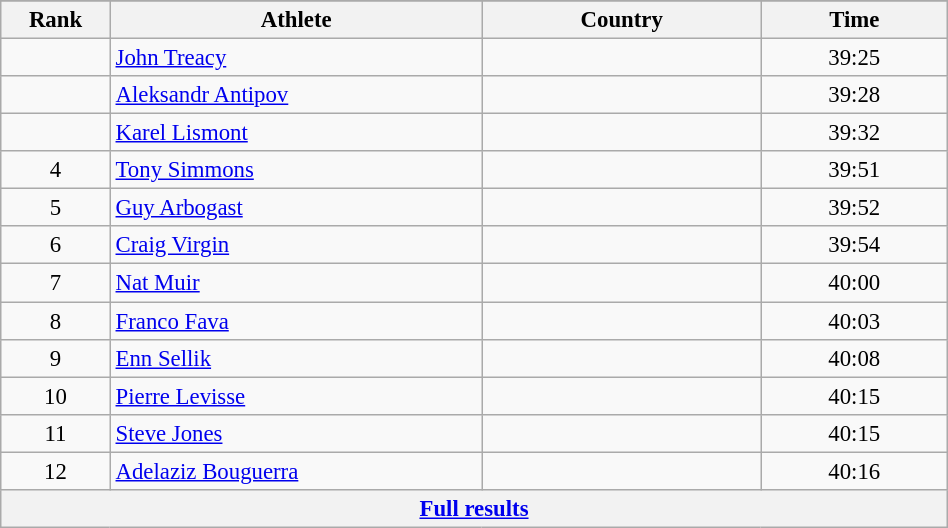<table class="wikitable sortable" style=" text-align:center; font-size:95%;" width="50%">
<tr>
</tr>
<tr>
<th width=5%>Rank</th>
<th width=20%>Athlete</th>
<th width=15%>Country</th>
<th width=10%>Time</th>
</tr>
<tr>
<td align=center></td>
<td align=left><a href='#'>John Treacy</a></td>
<td align=left></td>
<td>39:25</td>
</tr>
<tr>
<td align=center></td>
<td align=left><a href='#'>Aleksandr Antipov</a></td>
<td align=left></td>
<td>39:28</td>
</tr>
<tr>
<td align=center></td>
<td align=left><a href='#'>Karel Lismont</a></td>
<td align=left></td>
<td>39:32</td>
</tr>
<tr>
<td align=center>4</td>
<td align=left><a href='#'>Tony Simmons</a></td>
<td align=left></td>
<td>39:51</td>
</tr>
<tr>
<td align=center>5</td>
<td align=left><a href='#'>Guy Arbogast</a></td>
<td align=left></td>
<td>39:52</td>
</tr>
<tr>
<td align=center>6</td>
<td align=left><a href='#'>Craig Virgin</a></td>
<td align=left></td>
<td>39:54</td>
</tr>
<tr>
<td align=center>7</td>
<td align=left><a href='#'>Nat Muir</a></td>
<td align=left></td>
<td>40:00</td>
</tr>
<tr>
<td align=center>8</td>
<td align=left><a href='#'>Franco Fava</a></td>
<td align=left></td>
<td>40:03</td>
</tr>
<tr>
<td align=center>9</td>
<td align=left><a href='#'>Enn Sellik</a></td>
<td align=left></td>
<td>40:08</td>
</tr>
<tr>
<td align=center>10</td>
<td align=left><a href='#'>Pierre Levisse</a></td>
<td align=left></td>
<td>40:15</td>
</tr>
<tr>
<td align=center>11</td>
<td align=left><a href='#'>Steve Jones</a></td>
<td align=left></td>
<td>40:15</td>
</tr>
<tr>
<td align=center>12</td>
<td align=left><a href='#'>Adelaziz Bouguerra</a></td>
<td align=left></td>
<td>40:16</td>
</tr>
<tr class="sortbottom">
<th colspan=4 align=center><a href='#'>Full results</a></th>
</tr>
</table>
